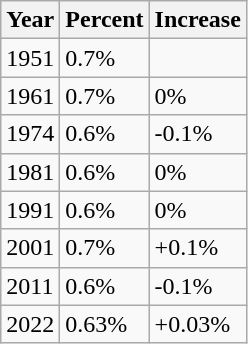<table class="wikitable">
<tr>
<th>Year</th>
<th>Percent</th>
<th>Increase</th>
</tr>
<tr>
<td>1951</td>
<td>0.7%</td>
<td></td>
</tr>
<tr>
<td>1961</td>
<td>0.7%</td>
<td> 0%</td>
</tr>
<tr>
<td>1974</td>
<td>0.6%</td>
<td> -0.1%</td>
</tr>
<tr>
<td>1981</td>
<td>0.6%</td>
<td> 0%</td>
</tr>
<tr>
<td>1991</td>
<td>0.6%</td>
<td> 0%</td>
</tr>
<tr>
<td>2001</td>
<td>0.7%</td>
<td> +0.1%</td>
</tr>
<tr>
<td>2011</td>
<td>0.6%</td>
<td> -0.1%</td>
</tr>
<tr>
<td>2022</td>
<td>0.63%</td>
<td> +0.03%</td>
</tr>
</table>
